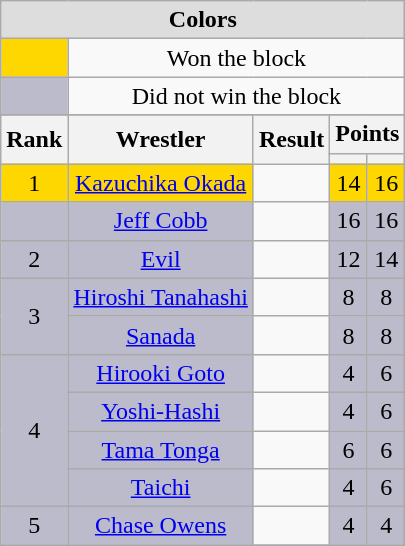<table class="wikitable mw-collapsible mw-collapsed" plainrowheaders sortable" style="text-align: center">
<tr>
<th style="background: #DDDDDD;" colspan="5">Colors</th>
</tr>
<tr>
<td style="background: gold"><br></td>
<td colspan="4">Won the block</td>
</tr>
<tr>
<td style="background: #BBBBCC;"><br></td>
<td colspan="4">Did not win the block</td>
</tr>
<tr>
</tr>
<tr>
<th scope="col" rowspan="2">Rank</th>
<th scope="col" rowspan="2">Wrestler</th>
<th scope="col" rowspan="2">Result</th>
<th scope="col" colspan="2">Points</th>
</tr>
<tr>
<th></th>
<th></th>
</tr>
<tr>
<td style="background: gold">1</td>
<td style="background: gold"><a href='#'>Kazuchika Okada</a></td>
<td></td>
<td style="background: gold">14</td>
<td style="background: gold">16</td>
</tr>
<tr>
<td style="background: #BBBBCC;"></td>
<td style="background: #BBBBCC;"><a href='#'>Jeff Cobb</a></td>
<td></td>
<td style="background: #BBBBCC;">16</td>
<td style="background: #BBBBCC;">16</td>
</tr>
<tr>
<td rowspan="1"  style="background: #BBBBCC;">2</td>
<td style="background: #BBBBCC;"><a href='#'>Evil</a></td>
<td></td>
<td style="background: #BBBBCC;">12</td>
<td style="background: #BBBBCC;">14</td>
</tr>
<tr>
<td rowspan="2" style="background: #BBBBCC;">3</td>
<td style="background: #BBBBCC;"><a href='#'>Hiroshi Tanahashi</a></td>
<td></td>
<td style="background: #BBBBCC;">8</td>
<td style="background: #BBBBCC;">8</td>
</tr>
<tr>
<td style="background: #BBBBCC;"><a href='#'>Sanada</a></td>
<td></td>
<td style="background: #BBBBCC;">8</td>
<td style="background: #BBBBCC;">8</td>
</tr>
<tr>
<td rowspan="4"  style="background: #BBBBCC;">4</td>
<td style="background: #BBBBCC;"><a href='#'>Hirooki Goto</a></td>
<td></td>
<td style="background: #BBBBCC;">4</td>
<td style="background: #BBBBCC;">6</td>
</tr>
<tr>
<td style="background: #BBBBCC;"><a href='#'>Yoshi-Hashi</a></td>
<td></td>
<td style="background: #BBBBCC;">4</td>
<td style="background: #BBBBCC;">6</td>
</tr>
<tr>
<td style="background: #BBBBCC;"><a href='#'>Tama Tonga</a></td>
<td></td>
<td style="background: #BBBBCC;">6</td>
<td style="background: #BBBBCC;">6</td>
</tr>
<tr>
<td style="background: #BBBBCC;"><a href='#'>Taichi</a></td>
<td></td>
<td style="background: #BBBBCC;">4</td>
<td style="background: #BBBBCC;">6</td>
</tr>
<tr>
<td rowspan="1" style="background: #BBBBCC;">5</td>
<td style="background: #BBBBCC;"><a href='#'>Chase Owens</a></td>
<td></td>
<td style="background: #BBBBCC;">4</td>
<td style="background: #BBBBCC;">4</td>
</tr>
<tr>
</tr>
<tr>
</tr>
</table>
